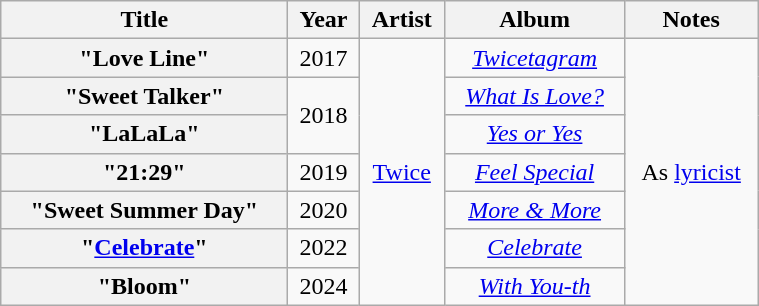<table class="wikitable plainrowheaders" style="text-align:center; width:40%">
<tr>
<th scope="col">Title</th>
<th scope="col">Year</th>
<th scope="col">Artist</th>
<th scope="col">Album</th>
<th scope="col">Notes</th>
</tr>
<tr>
<th scope="row">"Love Line"</th>
<td>2017</td>
<td rowspan="7"><a href='#'>Twice</a></td>
<td><em><a href='#'>Twicetagram</a></em></td>
<td rowspan="7">As <a href='#'>lyricist</a></td>
</tr>
<tr>
<th scope="row">"Sweet Talker"</th>
<td rowspan="2">2018</td>
<td><em><a href='#'>What Is Love?</a></em></td>
</tr>
<tr>
<th scope="row">"LaLaLa"</th>
<td><em><a href='#'>Yes or Yes</a></em></td>
</tr>
<tr>
<th scope="row">"21:29"</th>
<td>2019</td>
<td><em><a href='#'>Feel Special</a></em></td>
</tr>
<tr>
<th scope="row">"Sweet Summer Day"</th>
<td>2020</td>
<td><em><a href='#'>More & More</a></em></td>
</tr>
<tr>
<th scope="row">"<a href='#'>Celebrate</a>"</th>
<td>2022</td>
<td><em><a href='#'>Celebrate</a></em></td>
</tr>
<tr>
<th scope="row">"Bloom"</th>
<td>2024</td>
<td><em><a href='#'>With You-th</a></em></td>
</tr>
</table>
